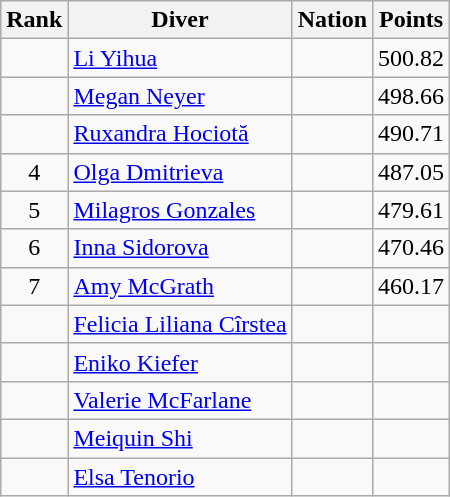<table class="wikitable sortable" style="text-align:center">
<tr>
<th>Rank</th>
<th>Diver</th>
<th>Nation</th>
<th>Points</th>
</tr>
<tr>
<td></td>
<td align=left><a href='#'>Li Yihua</a></td>
<td align=left></td>
<td>500.82</td>
</tr>
<tr>
<td></td>
<td align=left><a href='#'>Megan Neyer</a></td>
<td align=left></td>
<td>498.66</td>
</tr>
<tr>
<td></td>
<td align=left><a href='#'>Ruxandra Hociotă</a></td>
<td align=left></td>
<td>490.71</td>
</tr>
<tr>
<td>4</td>
<td align=left><a href='#'>Olga Dmitrieva</a></td>
<td align=left></td>
<td>487.05</td>
</tr>
<tr>
<td>5</td>
<td align=left><a href='#'>Milagros Gonzales</a></td>
<td align=left></td>
<td>479.61</td>
</tr>
<tr>
<td>6</td>
<td align=left><a href='#'>Inna Sidorova</a></td>
<td align=left></td>
<td>470.46</td>
</tr>
<tr>
<td>7</td>
<td align=left><a href='#'>Amy McGrath</a></td>
<td align=left></td>
<td>460.17</td>
</tr>
<tr>
<td></td>
<td align=left><a href='#'>Felicia Liliana Cîrstea</a></td>
<td align=left></td>
<td></td>
</tr>
<tr>
<td></td>
<td align=left><a href='#'>Eniko Kiefer</a></td>
<td align=left></td>
<td></td>
</tr>
<tr>
<td></td>
<td align=left><a href='#'>Valerie McFarlane</a></td>
<td align=left></td>
<td></td>
</tr>
<tr>
<td></td>
<td align=left><a href='#'>Meiquin Shi</a></td>
<td align=left></td>
<td></td>
</tr>
<tr>
<td></td>
<td align=left><a href='#'>Elsa Tenorio</a></td>
<td align=left></td>
<td></td>
</tr>
</table>
